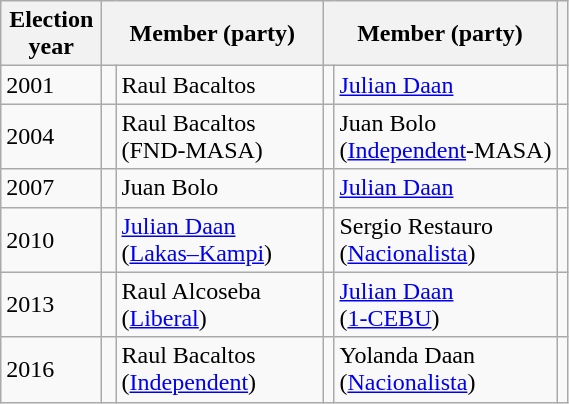<table class=wikitable>
<tr>
<th width=60px>Election<br>year</th>
<th colspan=2 width=140px>Member (party)</th>
<th colspan=2 width=140px>Member (party)</th>
<th !></th>
</tr>
<tr>
<td>2001</td>
<td></td>
<td>Raul Bacaltos</td>
<td></td>
<td><a href='#'>Julian Daan</a></td>
<td></td>
</tr>
<tr>
<td>2004</td>
<td></td>
<td>Raul Bacaltos<br>(FND-MASA)</td>
<td bgcolor=></td>
<td>Juan Bolo<br>(<a href='#'>Independent</a>-MASA)</td>
<td></td>
</tr>
<tr>
<td>2007</td>
<td></td>
<td>Juan Bolo</td>
<td></td>
<td><a href='#'>Julian Daan</a></td>
<td></td>
</tr>
<tr>
<td>2010</td>
<td bgcolor=></td>
<td><a href='#'>Julian Daan</a><br>(<a href='#'>Lakas–Kampi</a>)</td>
<td bgcolor=></td>
<td>Sergio Restauro<br>(<a href='#'>Nacionalista</a>)</td>
<td></td>
</tr>
<tr>
<td>2013</td>
<td bgcolor=></td>
<td>Raul Alcoseba<br>(<a href='#'>Liberal</a>)</td>
<td bgcolor=></td>
<td><a href='#'>Julian Daan</a><br>(<a href='#'>1-CEBU</a>)</td>
<td></td>
</tr>
<tr>
<td>2016</td>
<td bgcolor=></td>
<td>Raul Bacaltos<br>(<a href='#'>Independent</a>)</td>
<td bgcolor=></td>
<td>Yolanda Daan<br>(<a href='#'>Nacionalista</a>)</td>
<td></td>
</tr>
</table>
